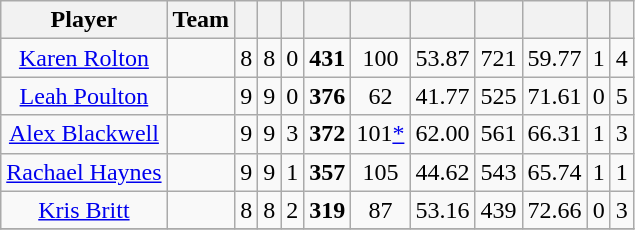<table class="wikitable sortable" style="text-align:center">
<tr>
<th class="unsortable">Player</th>
<th>Team</th>
<th></th>
<th></th>
<th></th>
<th></th>
<th></th>
<th></th>
<th></th>
<th></th>
<th></th>
<th></th>
</tr>
<tr>
<td><a href='#'>Karen Rolton</a></td>
<td style="text-align:left;"></td>
<td>8</td>
<td>8</td>
<td>0</td>
<td><strong>431</strong></td>
<td>100</td>
<td>53.87</td>
<td>721</td>
<td>59.77</td>
<td>1</td>
<td>4</td>
</tr>
<tr>
<td><a href='#'>Leah Poulton</a></td>
<td style="text-align:left;"></td>
<td>9</td>
<td>9</td>
<td>0</td>
<td><strong>376</strong></td>
<td>62</td>
<td>41.77</td>
<td>525</td>
<td>71.61</td>
<td>0</td>
<td>5</td>
</tr>
<tr>
<td><a href='#'>Alex Blackwell</a></td>
<td style="text-align:left;"></td>
<td>9</td>
<td>9</td>
<td>3</td>
<td><strong>372</strong></td>
<td>101<a href='#'>*</a></td>
<td>62.00</td>
<td>561</td>
<td>66.31</td>
<td>1</td>
<td>3</td>
</tr>
<tr>
<td><a href='#'>Rachael Haynes</a></td>
<td style="text-align:left;"></td>
<td>9</td>
<td>9</td>
<td>1</td>
<td><strong>357</strong></td>
<td>105</td>
<td>44.62</td>
<td>543</td>
<td>65.74</td>
<td>1</td>
<td>1</td>
</tr>
<tr>
<td><a href='#'>Kris Britt</a></td>
<td style="text-align:left;"></td>
<td>8</td>
<td>8</td>
<td>2</td>
<td><strong>319</strong></td>
<td>87</td>
<td>53.16</td>
<td>439</td>
<td>72.66</td>
<td>0</td>
<td>3</td>
</tr>
<tr>
</tr>
</table>
